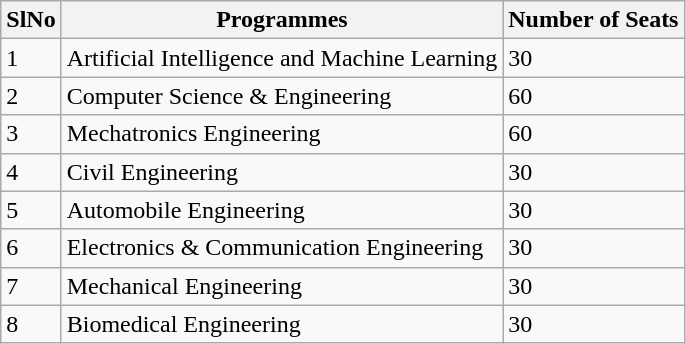<table class="wikitable">
<tr>
<th rowspan="1">SlNo</th>
<th rowspan="1">Programmes</th>
<th rowspan="1">Number of Seats</th>
</tr>
<tr>
<td>1</td>
<td>Artificial Intelligence and Machine Learning</td>
<td>30</td>
</tr>
<tr>
<td>2</td>
<td>Computer Science & Engineering</td>
<td>60</td>
</tr>
<tr>
<td>3</td>
<td>Mechatronics Engineering</td>
<td>60</td>
</tr>
<tr>
<td>4</td>
<td>Civil Engineering</td>
<td>30</td>
</tr>
<tr>
<td>5</td>
<td>Automobile Engineering</td>
<td>30</td>
</tr>
<tr>
<td>6</td>
<td>Electronics & Communication Engineering</td>
<td>30</td>
</tr>
<tr>
<td>7</td>
<td>Mechanical Engineering</td>
<td>30</td>
</tr>
<tr>
<td>8</td>
<td>Biomedical Engineering</td>
<td>30</td>
</tr>
</table>
